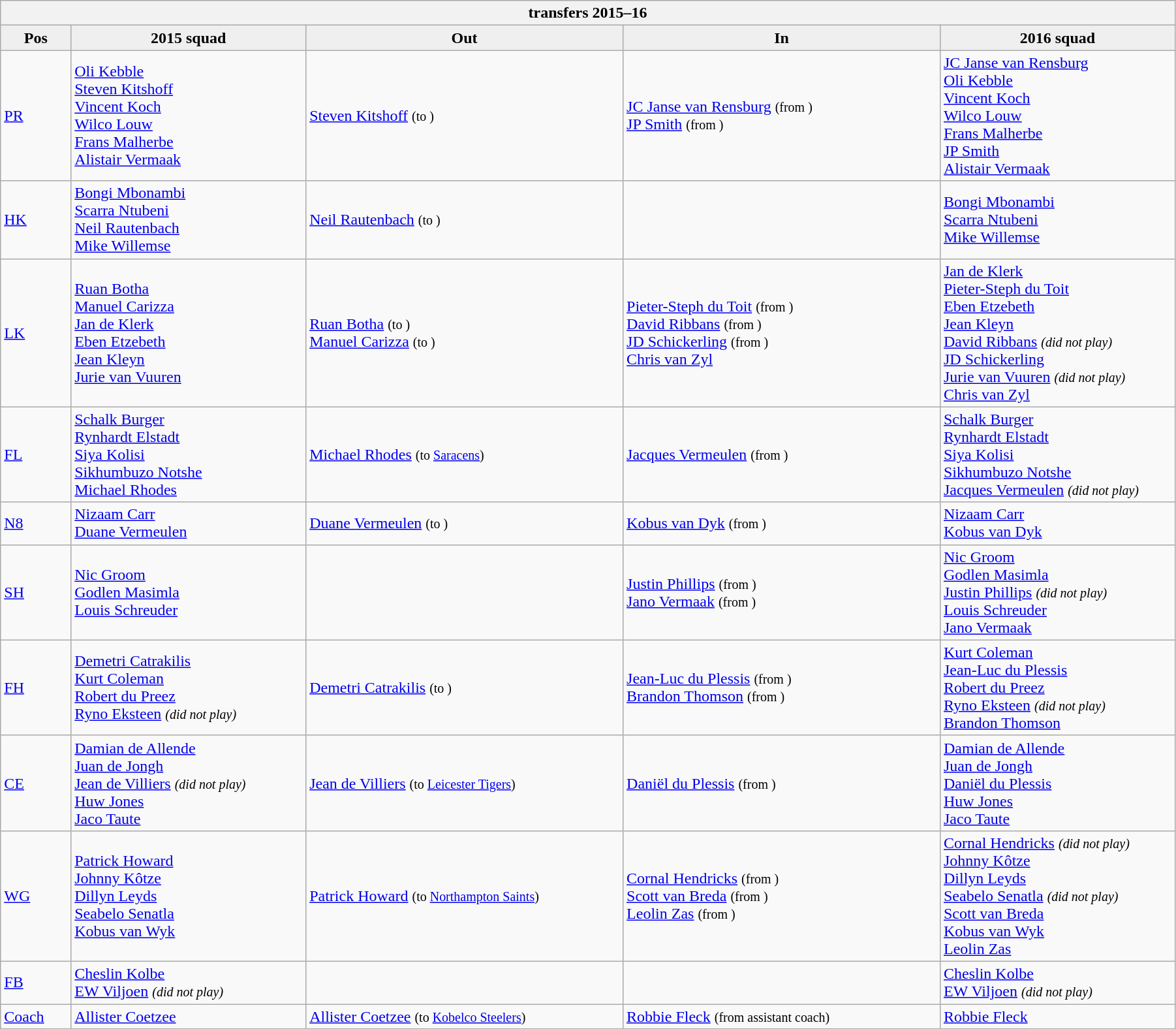<table class="wikitable" style="text-align: left; width:95%">
<tr>
<th colspan="100%" style="text-align:center;"><strong> transfers 2015–16</strong></th>
</tr>
<tr>
<th style="background:#efefef; width:6%;">Pos</th>
<th style="background:#efefef; width:20%;">2015 squad</th>
<th style="background:#efefef; width:27%;">Out</th>
<th style="background:#efefef; width:27%;">In</th>
<th style="background:#efefef; width:20%;">2016 squad</th>
</tr>
<tr>
<td><a href='#'>PR</a></td>
<td> <a href='#'>Oli Kebble</a><br><a href='#'>Steven Kitshoff</a><br><a href='#'>Vincent Koch</a><br><a href='#'>Wilco Louw</a><br><a href='#'>Frans Malherbe</a><br><a href='#'>Alistair Vermaak</a></td>
<td>  <a href='#'>Steven Kitshoff</a> <small>(to )</small></td>
<td>  <a href='#'>JC Janse van Rensburg</a> <small>(from )</small><br> <a href='#'>JP Smith</a> <small>(from )</small></td>
<td> <a href='#'>JC Janse van Rensburg</a><br><a href='#'>Oli Kebble</a><br><a href='#'>Vincent Koch</a><br><a href='#'>Wilco Louw</a><br><a href='#'>Frans Malherbe</a><br><a href='#'>JP Smith</a><br><a href='#'>Alistair Vermaak</a></td>
</tr>
<tr>
<td><a href='#'>HK</a></td>
<td> <a href='#'>Bongi Mbonambi</a><br><a href='#'>Scarra Ntubeni</a><br><a href='#'>Neil Rautenbach</a><br><a href='#'>Mike Willemse</a></td>
<td>  <a href='#'>Neil Rautenbach</a> <small>(to )</small></td>
<td></td>
<td> <a href='#'>Bongi Mbonambi</a><br><a href='#'>Scarra Ntubeni</a><br><a href='#'>Mike Willemse</a></td>
</tr>
<tr>
<td><a href='#'>LK</a></td>
<td> <a href='#'>Ruan Botha</a><br><a href='#'>Manuel Carizza</a><br><a href='#'>Jan de Klerk</a><br><a href='#'>Eben Etzebeth</a><br><a href='#'>Jean Kleyn</a><br><a href='#'>Jurie van Vuuren</a></td>
<td>  <a href='#'>Ruan Botha</a> <small>(to )</small><br> <a href='#'>Manuel Carizza</a> <small>(to )</small></td>
<td>  <a href='#'>Pieter-Steph du Toit</a> <small>(from )</small><br> <a href='#'>David Ribbans</a> <small>(from )</small><br> <a href='#'>JD Schickerling</a> <small>(from )</small><br><a href='#'>Chris van Zyl</a></td>
<td> <a href='#'>Jan de Klerk</a><br><a href='#'>Pieter-Steph du Toit</a><br><a href='#'>Eben Etzebeth</a><br><a href='#'>Jean Kleyn</a><br><a href='#'>David Ribbans</a> <small><em>(did not play)</em></small><br><a href='#'>JD Schickerling</a><br><a href='#'>Jurie van Vuuren</a> <small><em>(did not play)</em></small><br><a href='#'>Chris van Zyl</a></td>
</tr>
<tr>
<td><a href='#'>FL</a></td>
<td> <a href='#'>Schalk Burger</a><br><a href='#'>Rynhardt Elstadt</a><br><a href='#'>Siya Kolisi</a><br><a href='#'>Sikhumbuzo Notshe</a><br><a href='#'>Michael Rhodes</a></td>
<td>  <a href='#'>Michael Rhodes</a> <small>(to  <a href='#'>Saracens</a>)</small></td>
<td>  <a href='#'>Jacques Vermeulen</a> <small>(from )</small></td>
<td> <a href='#'>Schalk Burger</a><br><a href='#'>Rynhardt Elstadt</a><br><a href='#'>Siya Kolisi</a><br><a href='#'>Sikhumbuzo Notshe</a><br><a href='#'>Jacques Vermeulen</a> <small><em>(did not play)</em></small></td>
</tr>
<tr>
<td><a href='#'>N8</a></td>
<td> <a href='#'>Nizaam Carr</a><br><a href='#'>Duane Vermeulen</a></td>
<td>  <a href='#'>Duane Vermeulen</a> <small>(to )</small></td>
<td>  <a href='#'>Kobus van Dyk</a> <small>(from )</small></td>
<td> <a href='#'>Nizaam Carr</a> <br> <a href='#'>Kobus van Dyk</a></td>
</tr>
<tr>
<td><a href='#'>SH</a></td>
<td> <a href='#'>Nic Groom</a><br><a href='#'>Godlen Masimla</a><br><a href='#'>Louis Schreuder</a></td>
<td></td>
<td>  <a href='#'>Justin Phillips</a> <small>(from )</small><br> <a href='#'>Jano Vermaak</a> <small>(from )</small></td>
<td> <a href='#'>Nic Groom</a><br><a href='#'>Godlen Masimla</a><br><a href='#'>Justin Phillips</a> <small><em>(did not play)</em></small><br><a href='#'>Louis Schreuder</a><br><a href='#'>Jano Vermaak</a></td>
</tr>
<tr>
<td><a href='#'>FH</a></td>
<td> <a href='#'>Demetri Catrakilis</a><br><a href='#'>Kurt Coleman</a><br><a href='#'>Robert du Preez</a><br><a href='#'>Ryno Eksteen</a> <small><em>(did not play)</em></small></td>
<td>  <a href='#'>Demetri Catrakilis</a> <small>(to )</small></td>
<td>  <a href='#'>Jean-Luc du Plessis</a> <small>(from )</small> <br>  <a href='#'>Brandon Thomson</a> <small>(from )</small></td>
<td> <a href='#'>Kurt Coleman</a><br><a href='#'>Jean-Luc du Plessis</a><br><a href='#'>Robert du Preez</a><br><a href='#'>Ryno Eksteen</a> <small><em>(did not play)</em></small><br><a href='#'>Brandon Thomson</a></td>
</tr>
<tr>
<td><a href='#'>CE</a></td>
<td> <a href='#'>Damian de Allende</a><br><a href='#'>Juan de Jongh</a><br><a href='#'>Jean de Villiers</a> <small><em>(did not play)</em></small><br><a href='#'>Huw Jones</a><br><a href='#'>Jaco Taute</a></td>
<td>  <a href='#'>Jean de Villiers</a> <small>(to  <a href='#'>Leicester Tigers</a>)</small></td>
<td>  <a href='#'>Daniël du Plessis</a> <small>(from )</small></td>
<td> <a href='#'>Damian de Allende</a><br><a href='#'>Juan de Jongh</a><br><a href='#'>Daniël du Plessis</a><br><a href='#'>Huw Jones</a><br><a href='#'>Jaco Taute</a></td>
</tr>
<tr>
<td><a href='#'>WG</a></td>
<td> <a href='#'>Patrick Howard</a><br><a href='#'>Johnny Kôtze</a><br><a href='#'>Dillyn Leyds</a><br><a href='#'>Seabelo Senatla</a><br><a href='#'>Kobus van Wyk</a></td>
<td>  <a href='#'>Patrick Howard</a> <small>(to  <a href='#'>Northampton Saints</a>)</small></td>
<td>  <a href='#'>Cornal Hendricks</a> <small>(from )</small><br> <a href='#'>Scott van Breda</a> <small>(from )</small><br> <a href='#'>Leolin Zas</a> <small>(from )</small></td>
<td> <a href='#'>Cornal Hendricks</a> <small><em>(did not play)</em></small><br><a href='#'>Johnny Kôtze</a><br><a href='#'>Dillyn Leyds</a><br><a href='#'>Seabelo Senatla</a> <small><em>(did not play)</em></small><br><a href='#'>Scott van Breda</a><br><a href='#'>Kobus van Wyk</a><br><a href='#'>Leolin Zas</a></td>
</tr>
<tr>
<td><a href='#'>FB</a></td>
<td> <a href='#'>Cheslin Kolbe</a><br><a href='#'>EW Viljoen</a> <small><em>(did not play)</em></small></td>
<td></td>
<td></td>
<td> <a href='#'>Cheslin Kolbe</a><br><a href='#'>EW Viljoen</a> <small><em>(did not play)</em></small></td>
</tr>
<tr>
<td><a href='#'>Coach</a></td>
<td> <a href='#'>Allister Coetzee</a></td>
<td>  <a href='#'>Allister Coetzee</a> <small>(to  <a href='#'>Kobelco Steelers</a>)</small></td>
<td>  <a href='#'>Robbie Fleck</a> <small>(from assistant coach)</small></td>
<td> <a href='#'>Robbie Fleck</a></td>
</tr>
</table>
